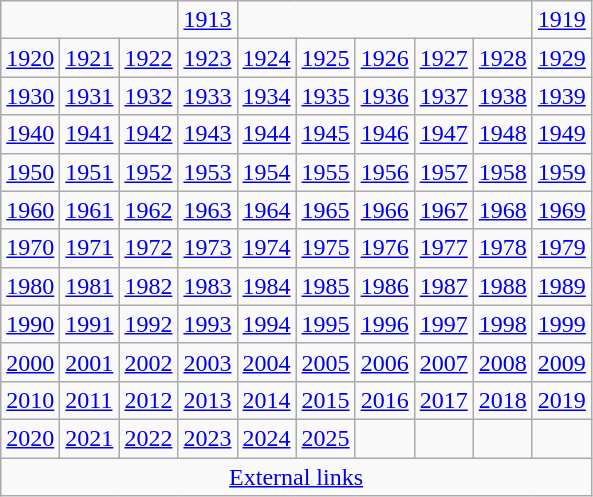<table class="wikitable">
<tr>
<td colspan=3></td>
<td><a href='#'>1913</a></td>
<td colspan=5></td>
<td><a href='#'>1919</a></td>
</tr>
<tr>
<td><a href='#'>1920</a></td>
<td><a href='#'>1921</a></td>
<td><a href='#'>1922</a></td>
<td><a href='#'>1923</a></td>
<td><a href='#'>1924</a></td>
<td><a href='#'>1925</a></td>
<td><a href='#'>1926</a></td>
<td><a href='#'>1927</a></td>
<td><a href='#'>1928</a></td>
<td><a href='#'>1929</a></td>
</tr>
<tr>
<td><a href='#'>1930</a></td>
<td><a href='#'>1931</a></td>
<td><a href='#'>1932</a></td>
<td><a href='#'>1933</a></td>
<td><a href='#'>1934</a></td>
<td><a href='#'>1935</a></td>
<td><a href='#'>1936</a></td>
<td><a href='#'>1937</a></td>
<td><a href='#'>1938</a></td>
<td><a href='#'>1939</a></td>
</tr>
<tr>
<td><a href='#'>1940</a></td>
<td><a href='#'>1941</a></td>
<td><a href='#'>1942</a></td>
<td><a href='#'>1943</a></td>
<td><a href='#'>1944</a></td>
<td><a href='#'>1945</a></td>
<td><a href='#'>1946</a></td>
<td><a href='#'>1947</a></td>
<td><a href='#'>1948</a></td>
<td><a href='#'>1949</a></td>
</tr>
<tr>
<td><a href='#'>1950</a></td>
<td><a href='#'>1951</a></td>
<td><a href='#'>1952</a></td>
<td><a href='#'>1953</a></td>
<td><a href='#'>1954</a></td>
<td><a href='#'>1955</a></td>
<td><a href='#'>1956</a></td>
<td><a href='#'>1957</a></td>
<td><a href='#'>1958</a></td>
<td><a href='#'>1959</a></td>
</tr>
<tr>
<td><a href='#'>1960</a></td>
<td><a href='#'>1961</a></td>
<td><a href='#'>1962</a></td>
<td><a href='#'>1963</a></td>
<td><a href='#'>1964</a></td>
<td><a href='#'>1965</a></td>
<td><a href='#'>1966</a></td>
<td><a href='#'>1967</a></td>
<td><a href='#'>1968</a></td>
<td><a href='#'>1969</a></td>
</tr>
<tr>
<td><a href='#'>1970</a></td>
<td><a href='#'>1971</a></td>
<td><a href='#'>1972</a></td>
<td><a href='#'>1973</a></td>
<td><a href='#'>1974</a></td>
<td><a href='#'>1975</a></td>
<td><a href='#'>1976</a></td>
<td><a href='#'>1977</a></td>
<td><a href='#'>1978</a></td>
<td><a href='#'>1979</a></td>
</tr>
<tr>
<td><a href='#'>1980</a></td>
<td><a href='#'>1981</a></td>
<td><a href='#'>1982</a></td>
<td><a href='#'>1983</a></td>
<td><a href='#'>1984</a></td>
<td><a href='#'>1985</a></td>
<td><a href='#'>1986</a></td>
<td><a href='#'>1987</a></td>
<td><a href='#'>1988</a></td>
<td><a href='#'>1989</a></td>
</tr>
<tr>
<td><a href='#'>1990</a></td>
<td><a href='#'>1991</a></td>
<td><a href='#'>1992</a></td>
<td><a href='#'>1993</a></td>
<td><a href='#'>1994</a></td>
<td><a href='#'>1995</a></td>
<td><a href='#'>1996</a></td>
<td><a href='#'>1997</a></td>
<td><a href='#'>1998</a></td>
<td><a href='#'>1999</a></td>
</tr>
<tr>
<td><a href='#'>2000</a></td>
<td><a href='#'>2001</a></td>
<td><a href='#'>2002</a></td>
<td><a href='#'>2003</a></td>
<td><a href='#'>2004</a></td>
<td><a href='#'>2005</a></td>
<td><a href='#'>2006</a></td>
<td><a href='#'>2007</a></td>
<td><a href='#'>2008</a></td>
<td><a href='#'>2009</a></td>
</tr>
<tr>
<td><a href='#'>2010</a></td>
<td><a href='#'>2011</a></td>
<td><a href='#'>2012</a></td>
<td><a href='#'>2013</a></td>
<td><a href='#'>2014</a></td>
<td><a href='#'>2015</a></td>
<td><a href='#'>2016</a></td>
<td><a href='#'>2017</a></td>
<td><a href='#'>2018</a></td>
<td><a href='#'>2019</a></td>
</tr>
<tr>
<td><a href='#'>2020</a></td>
<td><a href='#'>2021</a></td>
<td><a href='#'>2022</a></td>
<td><a href='#'>2023</a></td>
<td><a href='#'>2024</a></td>
<td><a href='#'>2025</a></td>
<td></td>
<td></td>
<td></td>
</tr>
<tr>
<td colspan="10" align="center"><a href='#'>External links</a></td>
</tr>
</table>
